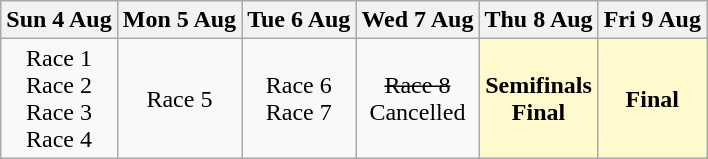<table class="wikitable" style="text-align: center;">
<tr>
<th>Sun 4 Aug</th>
<th>Mon 5 Aug</th>
<th>Tue 6 Aug</th>
<th>Wed 7 Aug</th>
<th>Thu 8 Aug</th>
<th>Fri 9 Aug</th>
</tr>
<tr>
<td>Race 1<br>Race 2<br>Race 3<br>Race 4</td>
<td>Race 5</td>
<td>Race 6<br>Race 7</td>
<td><s>Race 8</s><br>Cancelled</td>
<td style="background:lemonchiffon"><strong>Semifinals</strong><br><strong>Final</strong></td>
<td style="background:lemonchiffon"><strong>Final</strong></td>
</tr>
</table>
